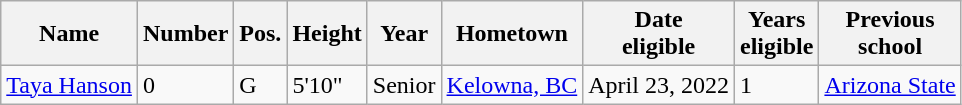<table class="wikitable sortable" border="1">
<tr>
<th>Name</th>
<th>Number</th>
<th>Pos.</th>
<th>Height</th>
<th>Year</th>
<th>Hometown</th>
<th>Date<br>eligible</th>
<th>Years<br>eligible</th>
<th class="unsortable">Previous<br>school</th>
</tr>
<tr>
<td><a href='#'>Taya Hanson</a></td>
<td>0</td>
<td>G</td>
<td>5'10"</td>
<td>Senior</td>
<td><a href='#'>Kelowna, BC</a></td>
<td>April 23, 2022</td>
<td>1</td>
<td><a href='#'>Arizona State</a></td>
</tr>
</table>
